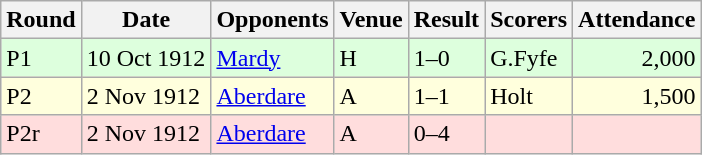<table class="wikitable">
<tr>
<th>Round</th>
<th>Date</th>
<th>Opponents</th>
<th>Venue</th>
<th>Result</th>
<th>Scorers</th>
<th>Attendance</th>
</tr>
<tr bgcolor="#ddffdd">
<td>P1</td>
<td>10 Oct 1912</td>
<td><a href='#'>Mardy</a></td>
<td>H</td>
<td>1–0</td>
<td>G.Fyfe</td>
<td align="right">2,000</td>
</tr>
<tr bgcolor="#ffffdd">
<td>P2</td>
<td>2 Nov 1912</td>
<td><a href='#'>Aberdare</a></td>
<td>A</td>
<td>1–1</td>
<td>Holt</td>
<td align="right">1,500</td>
</tr>
<tr bgcolor="#ffdddd">
<td>P2r</td>
<td>2 Nov 1912</td>
<td><a href='#'>Aberdare</a></td>
<td>A</td>
<td>0–4</td>
<td></td>
<td></td>
</tr>
</table>
